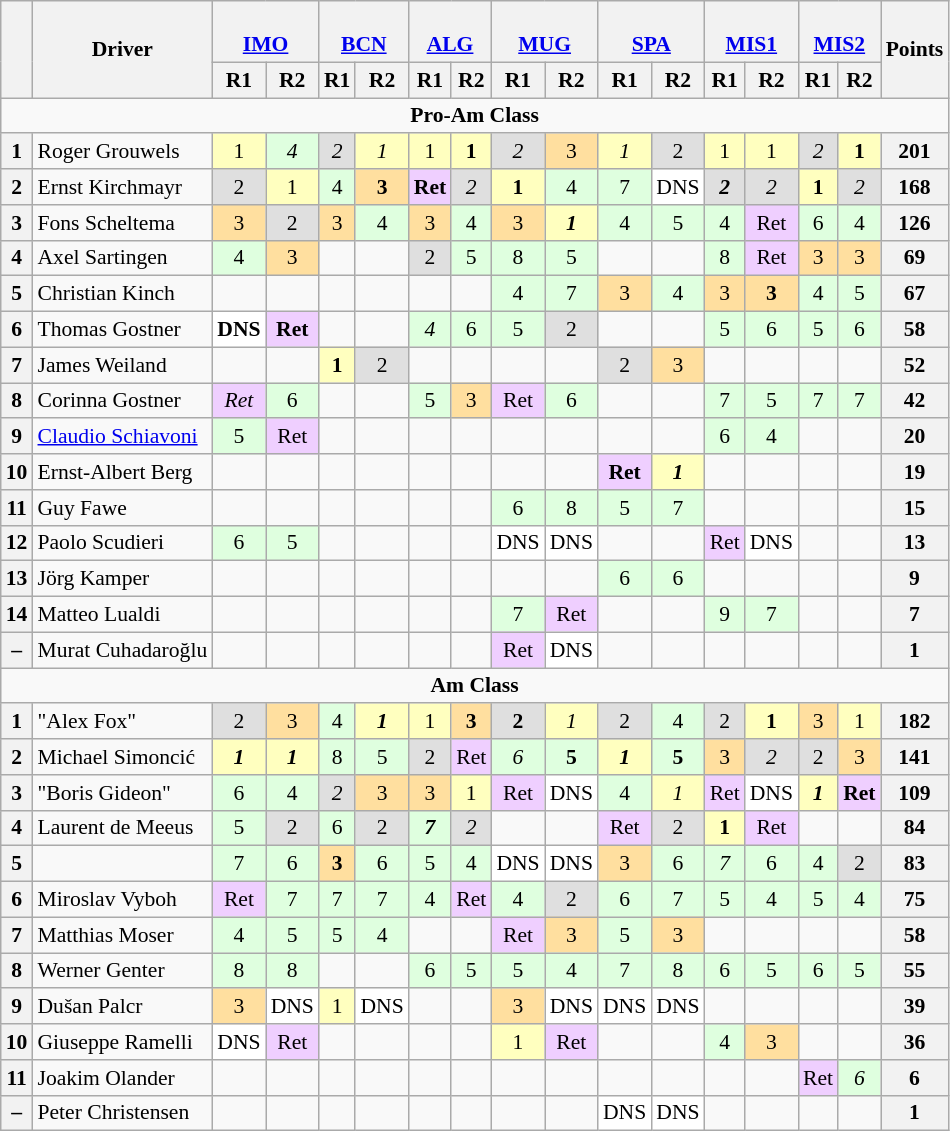<table class="wikitable" style="font-size:90%; text-align:center">
<tr style="background:#f9f9f9" valign="top">
<th rowspan=2 valign="middle"></th>
<th rowspan=2 valign="middle">Driver</th>
<th colspan=2><br><a href='#'>IMO</a></th>
<th colspan=2><br><a href='#'>BCN</a></th>
<th colspan=2><br><a href='#'>ALG</a></th>
<th colspan=2><br><a href='#'>MUG</a></th>
<th colspan=2><br><a href='#'>SPA</a></th>
<th colspan=2><br><a href='#'>MIS1</a></th>
<th colspan=2><br><a href='#'>MIS2</a></th>
<th rowspan=2 valign="middle">Points</th>
</tr>
<tr>
<th>R1</th>
<th>R2</th>
<th>R1</th>
<th>R2</th>
<th>R1</th>
<th>R2</th>
<th>R1</th>
<th>R2</th>
<th>R1</th>
<th>R2</th>
<th>R1</th>
<th>R2</th>
<th>R1</th>
<th>R2</th>
</tr>
<tr>
<td colspan=17 align=center><strong>Pro-Am Class</strong></td>
</tr>
<tr>
<th>1</th>
<td align=left> Roger Grouwels</td>
<td style="background:#ffffbf;">1</td>
<td style="background:#dfffdf;"><em>4</em></td>
<td style="background:#dfdfdf;"><em>2</em></td>
<td style="background:#ffffbf;"><em>1</em></td>
<td style="background:#ffffbf;">1</td>
<td style="background:#ffffbf;"><strong>1</strong></td>
<td style="background:#dfdfdf;"><em>2</em></td>
<td style="background:#ffdf9f;">3</td>
<td style="background:#ffffbf;"><em>1</em></td>
<td style="background:#dfdfdf;">2</td>
<td style="background:#ffffbf;">1</td>
<td style="background:#ffffbf;">1</td>
<td style="background:#dfdfdf;"><em>2</em></td>
<td style="background:#ffffbf;"><strong>1</strong></td>
<th>201</th>
</tr>
<tr>
<th>2</th>
<td align=left> Ernst Kirchmayr</td>
<td style="background:#dfdfdf;">2</td>
<td style="background:#ffffbf;">1</td>
<td style="background:#dfffdf;">4</td>
<td style="background:#ffdf9f;"><strong>3</strong></td>
<td style="background:#efcfff;"><strong>Ret</strong></td>
<td style="background:#dfdfdf;"><em>2</em></td>
<td style="background:#ffffbf;"><strong>1</strong></td>
<td style="background:#dfffdf;">4</td>
<td style="background:#dfffdf;">7</td>
<td style="background:#ffffff;">DNS</td>
<td style="background:#dfdfdf;"><strong> <em>2</em> </strong></td>
<td style="background:#dfdfdf;"><em>2</em></td>
<td style="background:#ffffbf;"><strong>1</strong></td>
<td style="background:#dfdfdf;"><em>2</em></td>
<th>168</th>
</tr>
<tr>
<th>3</th>
<td align=left> Fons Scheltema</td>
<td style="background:#ffdf9f;">3</td>
<td style="background:#dfdfdf;">2</td>
<td style="background:#ffdf9f;">3</td>
<td style="background:#dfffdf;">4</td>
<td style="background:#ffdf9f;">3</td>
<td style="background:#dfffdf;">4</td>
<td style="background:#ffdf9f;">3</td>
<td style="background:#ffffbf;"><strong> <em>1</em> </strong></td>
<td style="background:#dfffdf;">4</td>
<td style="background:#dfffdf;">5</td>
<td style="background:#dfffdf;">4</td>
<td style="background:#efcfff;">Ret</td>
<td style="background:#dfffdf;">6</td>
<td style="background:#dfffdf;">4</td>
<th>126</th>
</tr>
<tr>
<th>4</th>
<td align=left> Axel Sartingen</td>
<td style="background:#dfffdf;">4</td>
<td style="background:#ffdf9f;">3</td>
<td></td>
<td></td>
<td style="background:#dfdfdf;">2</td>
<td style="background:#dfffdf;">5</td>
<td style="background:#dfffdf;">8</td>
<td style="background:#dfffdf;">5</td>
<td></td>
<td></td>
<td style="background:#dfffdf;">8</td>
<td style="background:#efcfff;">Ret</td>
<td style="background:#ffdf9f;">3</td>
<td style="background:#ffdf9f;">3</td>
<th>69</th>
</tr>
<tr>
<th>5</th>
<td align=left> Christian Kinch</td>
<td></td>
<td></td>
<td></td>
<td></td>
<td></td>
<td></td>
<td style="background:#dfffdf;">4</td>
<td style="background:#dfffdf;">7</td>
<td style="background:#ffdf9f;">3</td>
<td style="background:#dfffdf;">4</td>
<td style="background:#ffdf9f;">3</td>
<td style="background:#ffdf9f;"><strong>3</strong></td>
<td style="background:#dfffdf;">4</td>
<td style="background:#dfffdf;">5</td>
<th>67</th>
</tr>
<tr>
<th>6</th>
<td align=left> Thomas Gostner</td>
<td style="background:#ffffff;"><strong>DNS</strong></td>
<td style="background:#efcfff;"><strong>Ret</strong></td>
<td></td>
<td></td>
<td style="background:#dfffdf;"><em>4</em></td>
<td style="background:#dfffdf;">6</td>
<td style="background:#dfffdf;">5</td>
<td style="background:#dfdfdf;">2</td>
<td></td>
<td></td>
<td style="background:#dfffdf;">5</td>
<td style="background:#dfffdf;">6</td>
<td style="background:#dfffdf;">5</td>
<td style="background:#dfffdf;">6</td>
<th>58</th>
</tr>
<tr>
<th>7</th>
<td align=left> James Weiland</td>
<td></td>
<td></td>
<td style="background:#ffffbf;"><strong>1</strong></td>
<td style="background:#dfdfdf;">2</td>
<td></td>
<td></td>
<td></td>
<td></td>
<td style="background:#dfdfdf;">2</td>
<td style="background:#ffdf9f;">3</td>
<td></td>
<td></td>
<td></td>
<td></td>
<th>52</th>
</tr>
<tr>
<th>8</th>
<td align=left> Corinna Gostner</td>
<td style="background:#efcfff;"><em>Ret</em></td>
<td style="background:#dfffdf;">6</td>
<td></td>
<td></td>
<td style="background:#dfffdf;">5</td>
<td style="background:#ffdf9f;">3</td>
<td style="background:#efcfff;">Ret</td>
<td style="background:#dfffdf;">6</td>
<td></td>
<td></td>
<td style="background:#dfffdf;">7</td>
<td style="background:#dfffdf;">5</td>
<td style="background:#dfffdf;">7</td>
<td style="background:#dfffdf;">7</td>
<th>42</th>
</tr>
<tr>
<th>9</th>
<td align=left> <a href='#'>Claudio Schiavoni</a></td>
<td style="background:#dfffdf;">5</td>
<td style="background:#efcfff;">Ret</td>
<td></td>
<td></td>
<td></td>
<td></td>
<td></td>
<td></td>
<td></td>
<td></td>
<td style="background:#dfffdf;">6</td>
<td style="background:#dfffdf;">4</td>
<td></td>
<td></td>
<th>20</th>
</tr>
<tr>
<th>10</th>
<td align=left> Ernst-Albert Berg</td>
<td></td>
<td></td>
<td></td>
<td></td>
<td></td>
<td></td>
<td></td>
<td></td>
<td style="background:#efcfff;"><strong>Ret</strong></td>
<td style="background:#ffffbf;"><strong> <em>1</em> </strong></td>
<td></td>
<td></td>
<td></td>
<td></td>
<th>19</th>
</tr>
<tr>
<th>11</th>
<td align=left> Guy Fawe</td>
<td></td>
<td></td>
<td></td>
<td></td>
<td></td>
<td></td>
<td style="background:#dfffdf;">6</td>
<td style="background:#dfffdf;">8</td>
<td style="background:#dfffdf;">5</td>
<td style="background:#dfffdf;">7</td>
<td></td>
<td></td>
<td></td>
<td></td>
<th>15</th>
</tr>
<tr>
<th>12</th>
<td align=left> Paolo Scudieri</td>
<td style="background:#dfffdf;">6</td>
<td style="background:#dfffdf;">5</td>
<td></td>
<td></td>
<td></td>
<td></td>
<td style="background:#ffffff;">DNS</td>
<td style="background:#ffffff;">DNS</td>
<td></td>
<td></td>
<td style="background:#efcfff;">Ret</td>
<td style="background:#ffffff;">DNS</td>
<td></td>
<td></td>
<th>13</th>
</tr>
<tr>
<th>13</th>
<td align=left> Jörg Kamper</td>
<td></td>
<td></td>
<td></td>
<td></td>
<td></td>
<td></td>
<td></td>
<td></td>
<td style="background:#dfffdf;">6</td>
<td style="background:#dfffdf;">6</td>
<td></td>
<td></td>
<td></td>
<td></td>
<th>9</th>
</tr>
<tr>
<th>14</th>
<td align=left> Matteo Lualdi</td>
<td></td>
<td></td>
<td></td>
<td></td>
<td></td>
<td></td>
<td style="background:#dfffdf;">7</td>
<td style="background:#efcfff;">Ret</td>
<td></td>
<td></td>
<td style="background:#dfffdf;">9</td>
<td style="background:#dfffdf;">7</td>
<td></td>
<td></td>
<th>7</th>
</tr>
<tr>
<th>–</th>
<td align=left> Murat Cuhadaroğlu</td>
<td></td>
<td></td>
<td></td>
<td></td>
<td></td>
<td></td>
<td style="background:#efcfff;">Ret</td>
<td style="background:#ffffff;">DNS</td>
<td></td>
<td></td>
<td></td>
<td></td>
<td></td>
<td></td>
<th>1</th>
</tr>
<tr>
<td colspan=17 align=center><strong>Am Class</strong></td>
</tr>
<tr>
<th>1</th>
<td align=left> "Alex Fox"</td>
<td style="background:#dfdfdf;">2</td>
<td style="background:#ffdf9f;">3</td>
<td style="background:#dfffdf;">4</td>
<td style="background:#ffffbf;"><strong><em>1</em></strong></td>
<td style="background:#ffffbf;">1</td>
<td style="background:#ffdf9f;"><strong>3</strong></td>
<td style="background:#dfdfdf;"><strong>2</strong></td>
<td style="background:#ffffbf;"><em>1</em></td>
<td style="background:#dfdfdf;">2</td>
<td style="background:#dfffdf;">4</td>
<td style="background:#dfdfdf;">2</td>
<td style="background:#ffffbf;"><strong>1</strong></td>
<td style="background:#ffdf9f;">3</td>
<td style="background:#ffffbf;">1</td>
<th>182</th>
</tr>
<tr>
<th>2</th>
<td align=left> Michael Simoncić</td>
<td style="background:#ffffbf;"><strong><em>1</em></strong></td>
<td style="background:#ffffbf;"><strong><em>1</em></strong></td>
<td style="background:#dfffdf;">8</td>
<td style="background:#dfffdf;">5</td>
<td style="background:#dfdfdf;">2</td>
<td style="background:#efcfff;">Ret</td>
<td style="background:#dfffdf;"><em>6</em></td>
<td style="background:#dfffdf;"><strong>5</strong></td>
<td style="background:#ffffbf;"><strong> <em>1</em> </strong></td>
<td style="background:#dfffdf;"><strong>5</strong></td>
<td style="background:#ffdf9f;">3</td>
<td style="background:#dfdfdf;"><em>2</em></td>
<td style="background:#dfdfdf;">2</td>
<td style="background:#ffdf9f;">3</td>
<th>141</th>
</tr>
<tr>
<th>3</th>
<td align=left> "Boris Gideon"</td>
<td style="background:#dfffdf;">6</td>
<td style="background:#dfffdf;">4</td>
<td style="background:#dfdfdf;"><em>2</em></td>
<td style="background:#ffdf9f;">3</td>
<td style="background:#ffdf9f;">3</td>
<td style="background:#ffffbf;">1</td>
<td style="background:#efcfff;">Ret</td>
<td style="background:#ffffff;">DNS</td>
<td style="background:#dfffdf;">4</td>
<td style="background:#ffffbf;"><em>1</em></td>
<td style="background:#efcfff;">Ret</td>
<td style="background:#ffffff;">DNS</td>
<td style="background:#ffffbf;"><strong> <em>1</em> </strong></td>
<td style="background:#efcfff;"><strong>Ret</strong></td>
<th>109</th>
</tr>
<tr>
<th>4</th>
<td align=left> Laurent de Meeus</td>
<td style="background:#dfffdf;">5</td>
<td style="background:#dfdfdf;">2</td>
<td style="background:#dfffdf;">6</td>
<td style="background:#dfdfdf;">2</td>
<td style="background:#dfffdf;"><strong><em>7</em></strong></td>
<td style="background:#dfdfdf;"><em>2</em></td>
<td></td>
<td></td>
<td style="background:#efcfff;">Ret</td>
<td style="background:#dfdfdf;">2</td>
<td style="background:#ffffbf;"><strong>1</strong></td>
<td style="background:#efcfff;">Ret</td>
<td></td>
<td></td>
<th>84</th>
</tr>
<tr>
<th>5</th>
<td align=left></td>
<td style="background:#dfffdf;">7</td>
<td style="background:#dfffdf;">6</td>
<td style="background:#ffdf9f;"><strong>3</strong></td>
<td style="background:#dfffdf;">6</td>
<td style="background:#dfffdf;">5</td>
<td style="background:#dfffdf;">4</td>
<td style="background:#ffffff;">DNS</td>
<td style="background:#ffffff;">DNS</td>
<td style="background:#ffdf9f;">3</td>
<td style="background:#dfffdf;">6</td>
<td style="background:#dfffdf;"><em>7</em></td>
<td style="background:#dfffdf;">6</td>
<td style="background:#dfffdf;">4</td>
<td style="background:#dfdfdf;">2</td>
<th>83</th>
</tr>
<tr>
<th>6</th>
<td align=left> Miroslav Vyboh</td>
<td style="background:#efcfff;">Ret</td>
<td style="background:#dfffdf;">7</td>
<td style="background:#dfffdf;">7</td>
<td style="background:#dfffdf;">7</td>
<td style="background:#dfffdf;">4</td>
<td style="background:#efcfff;">Ret</td>
<td style="background:#dfffdf;">4</td>
<td style="background:#dfdfdf;">2</td>
<td style="background:#dfffdf;">6</td>
<td style="background:#dfffdf;">7</td>
<td style="background:#dfffdf;">5</td>
<td style="background:#dfffdf;">4</td>
<td style="background:#dfffdf;">5</td>
<td style="background:#dfffdf;">4</td>
<th>75</th>
</tr>
<tr>
<th>7</th>
<td align=left> Matthias Moser</td>
<td style="background:#dfffdf;">4</td>
<td style="background:#dfffdf;">5</td>
<td style="background:#dfffdf;">5</td>
<td style="background:#dfffdf;">4</td>
<td></td>
<td></td>
<td style="background:#efcfff;">Ret</td>
<td style="background:#ffdf9f;">3</td>
<td style="background:#dfffdf;">5</td>
<td style="background:#ffdf9f;">3</td>
<td></td>
<td></td>
<td></td>
<td></td>
<th>58</th>
</tr>
<tr>
<th>8</th>
<td align=left> Werner Genter</td>
<td style="background:#dfffdf;">8</td>
<td style="background:#dfffdf;">8</td>
<td></td>
<td></td>
<td style="background:#dfffdf;">6</td>
<td style="background:#dfffdf;">5</td>
<td style="background:#dfffdf;">5</td>
<td style="background:#dfffdf;">4</td>
<td style="background:#dfffdf;">7</td>
<td style="background:#dfffdf;">8</td>
<td style="background:#dfffdf;">6</td>
<td style="background:#dfffdf;">5</td>
<td style="background:#dfffdf;">6</td>
<td style="background:#dfffdf;">5</td>
<th>55</th>
</tr>
<tr>
<th>9</th>
<td align=left> Dušan Palcr</td>
<td style="background:#ffdf9f;">3</td>
<td style="background:#ffffff;">DNS</td>
<td style="background:#ffffbf;">1</td>
<td style="background:#ffffff;">DNS</td>
<td></td>
<td></td>
<td style="background:#ffdf9f;">3</td>
<td style="background:#ffffff;">DNS</td>
<td style="background:#ffffff;">DNS</td>
<td style="background:#ffffff;">DNS</td>
<td></td>
<td></td>
<td></td>
<td></td>
<th>39</th>
</tr>
<tr>
<th>10</th>
<td align=left> Giuseppe Ramelli</td>
<td style="background:#ffffff;">DNS</td>
<td style="background:#efcfff;">Ret</td>
<td></td>
<td></td>
<td></td>
<td></td>
<td style="background:#ffffbf;">1</td>
<td style="background:#efcfff;">Ret</td>
<td></td>
<td></td>
<td style="background:#dfffdf;">4</td>
<td style="background:#ffdf9f;">3</td>
<td></td>
<td></td>
<th>36</th>
</tr>
<tr>
<th>11</th>
<td align=left> Joakim Olander</td>
<td></td>
<td></td>
<td></td>
<td></td>
<td></td>
<td></td>
<td></td>
<td></td>
<td></td>
<td></td>
<td></td>
<td></td>
<td style="background:#efcfff;">Ret</td>
<td style="background:#dfffdf;"><em>6</em></td>
<th>6</th>
</tr>
<tr>
<th>–</th>
<td align=left> Peter Christensen</td>
<td></td>
<td></td>
<td></td>
<td></td>
<td></td>
<td></td>
<td></td>
<td></td>
<td style="background:#ffffff;">DNS</td>
<td style="background:#ffffff;">DNS</td>
<td></td>
<td></td>
<td></td>
<td></td>
<th>1</th>
</tr>
</table>
